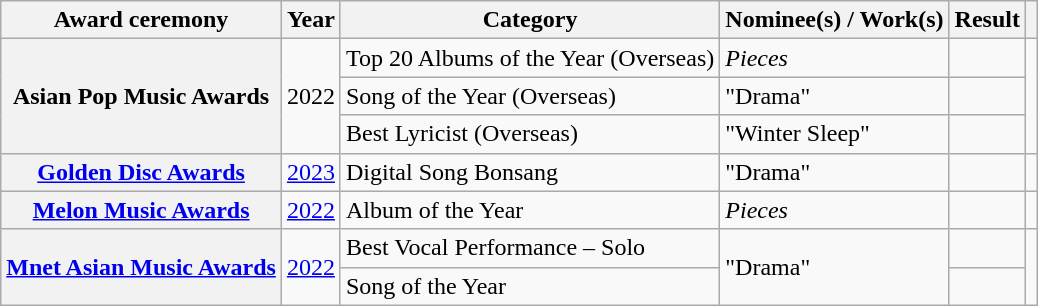<table class="wikitable sortable plainrowheaders">
<tr>
<th scope="col">Award ceremony</th>
<th scope="col">Year</th>
<th scope="col">Category</th>
<th scope="col">Nominee(s) / Work(s)</th>
<th scope="col">Result</th>
<th scope="col" class="unsortable"></th>
</tr>
<tr>
<th scope="row" rowspan="3">Asian Pop Music Awards</th>
<td style="text-align:center" rowspan="3">2022</td>
<td>Top 20 Albums of the Year (Overseas)</td>
<td><em>Pieces</em></td>
<td></td>
<td rowspan="3"></td>
</tr>
<tr>
<td>Song of the Year (Overseas)</td>
<td>"Drama"</td>
<td></td>
</tr>
<tr>
<td>Best Lyricist (Overseas)</td>
<td>"Winter Sleep"</td>
<td></td>
</tr>
<tr>
<th scope="row"><a href='#'>Golden Disc Awards</a></th>
<td style="text-align:center"><a href='#'>2023</a></td>
<td>Digital Song Bonsang</td>
<td>"Drama"</td>
<td></td>
<td style="text-align:center"></td>
</tr>
<tr>
<th scope="row"><a href='#'>Melon Music Awards</a></th>
<td style="text-align:center"><a href='#'>2022</a></td>
<td>Album of the Year</td>
<td><em>Pieces</em></td>
<td></td>
<td style="text-align:center"></td>
</tr>
<tr>
<th scope="row" rowspan="2"><a href='#'>Mnet Asian Music Awards</a></th>
<td style="text-align:center" rowspan="2"><a href='#'>2022</a></td>
<td>Best Vocal Performance – Solo</td>
<td rowspan="2">"Drama"</td>
<td></td>
<td rowspan="2" style="text-align:center"></td>
</tr>
<tr>
<td>Song of the Year</td>
<td></td>
</tr>
</table>
